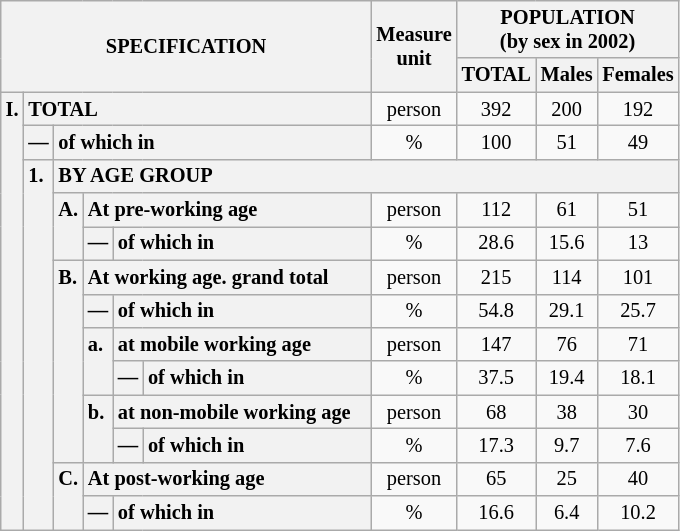<table class="wikitable" style="font-size:85%; text-align:center">
<tr>
<th rowspan="2" colspan="6">SPECIFICATION</th>
<th rowspan="2">Measure<br> unit</th>
<th colspan="3" rowspan="1">POPULATION<br> (by sex in 2002)</th>
</tr>
<tr>
<th>TOTAL</th>
<th>Males</th>
<th>Females</th>
</tr>
<tr>
<th style="text-align:left" valign="top" rowspan="13">I.</th>
<th style="text-align:left" colspan="5">TOTAL</th>
<td>person</td>
<td>392</td>
<td>200</td>
<td>192</td>
</tr>
<tr>
<th style="text-align:left" valign="top">—</th>
<th style="text-align:left" colspan="4">of which in</th>
<td>%</td>
<td>100</td>
<td>51</td>
<td>49</td>
</tr>
<tr>
<th style="text-align:left" valign="top" rowspan="11">1.</th>
<th style="text-align:left" colspan="19">BY AGE GROUP</th>
</tr>
<tr>
<th style="text-align:left" valign="top" rowspan="2">A.</th>
<th style="text-align:left" colspan="3">At pre-working age</th>
<td>person</td>
<td>112</td>
<td>61</td>
<td>51</td>
</tr>
<tr>
<th style="text-align:left" valign="top">—</th>
<th style="text-align:left" valign="top" colspan="2">of which in</th>
<td>%</td>
<td>28.6</td>
<td>15.6</td>
<td>13</td>
</tr>
<tr>
<th style="text-align:left" valign="top" rowspan="6">B.</th>
<th style="text-align:left" colspan="3">At working age. grand total</th>
<td>person</td>
<td>215</td>
<td>114</td>
<td>101</td>
</tr>
<tr>
<th style="text-align:left" valign="top">—</th>
<th style="text-align:left" valign="top" colspan="2">of which in</th>
<td>%</td>
<td>54.8</td>
<td>29.1</td>
<td>25.7</td>
</tr>
<tr>
<th style="text-align:left" valign="top" rowspan="2">a.</th>
<th style="text-align:left" colspan="2">at mobile working age</th>
<td>person</td>
<td>147</td>
<td>76</td>
<td>71</td>
</tr>
<tr>
<th style="text-align:left" valign="top">—</th>
<th style="text-align:left" valign="top" colspan="1">of which in                        </th>
<td>%</td>
<td>37.5</td>
<td>19.4</td>
<td>18.1</td>
</tr>
<tr>
<th style="text-align:left" valign="top" rowspan="2">b.</th>
<th style="text-align:left" colspan="2">at non-mobile working age</th>
<td>person</td>
<td>68</td>
<td>38</td>
<td>30</td>
</tr>
<tr>
<th style="text-align:left" valign="top">—</th>
<th style="text-align:left" valign="top" colspan="1">of which in                        </th>
<td>%</td>
<td>17.3</td>
<td>9.7</td>
<td>7.6</td>
</tr>
<tr>
<th style="text-align:left" valign="top" rowspan="2">C.</th>
<th style="text-align:left" colspan="3">At post-working age</th>
<td>person</td>
<td>65</td>
<td>25</td>
<td>40</td>
</tr>
<tr>
<th style="text-align:left" valign="top">—</th>
<th style="text-align:left" valign="top" colspan="2">of which in</th>
<td>%</td>
<td>16.6</td>
<td>6.4</td>
<td>10.2</td>
</tr>
</table>
